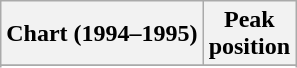<table class="wikitable sortable">
<tr>
<th align="left">Chart (1994–1995)</th>
<th align="center">Peak<br>position</th>
</tr>
<tr>
</tr>
<tr>
</tr>
</table>
